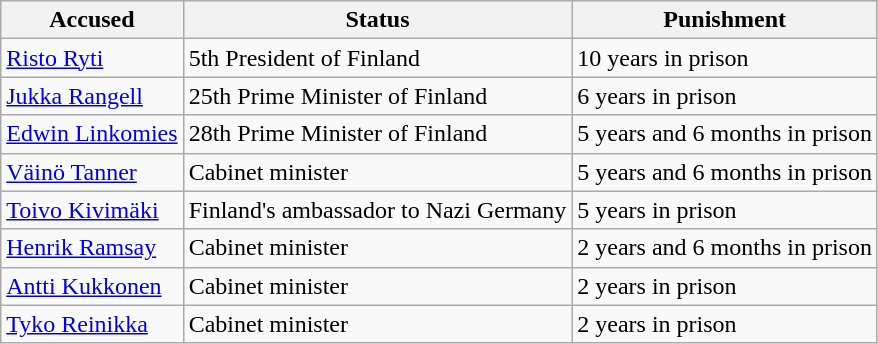<table class="wikitable" style="text-align:left">
<tr>
<th>Accused</th>
<th>Status</th>
<th>Punishment</th>
</tr>
<tr>
<td><a href='#'>Risto Ryti</a></td>
<td>5th President of Finland</td>
<td>10 years in prison</td>
</tr>
<tr>
<td><a href='#'>Jukka Rangell</a></td>
<td>25th Prime Minister of Finland</td>
<td>6 years in prison</td>
</tr>
<tr>
<td><a href='#'>Edwin Linkomies</a></td>
<td>28th Prime Minister of Finland</td>
<td>5 years and 6 months in prison</td>
</tr>
<tr>
<td><a href='#'>Väinö Tanner</a></td>
<td>Cabinet minister</td>
<td>5 years and 6 months in prison</td>
</tr>
<tr>
<td><a href='#'>Toivo Kivimäki</a></td>
<td>Finland's ambassador to Nazi Germany</td>
<td>5 years in prison</td>
</tr>
<tr>
<td><a href='#'>Henrik Ramsay</a></td>
<td>Cabinet minister</td>
<td>2 years and 6 months in prison</td>
</tr>
<tr>
<td><a href='#'>Antti Kukkonen</a></td>
<td>Cabinet minister</td>
<td>2 years in prison</td>
</tr>
<tr>
<td><a href='#'>Tyko Reinikka</a></td>
<td>Cabinet minister</td>
<td>2 years in prison</td>
</tr>
</table>
